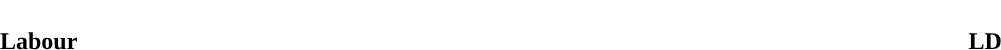<table style="width:100%; text-align:center;">
<tr style="color:white;">
<td style="background:"><strong>94</strong></td>
<td style="background:"><strong>2</strong></td>
</tr>
<tr>
<td><span><strong>Labour</strong></span></td>
<td><span><strong>LD</strong></span></td>
</tr>
</table>
